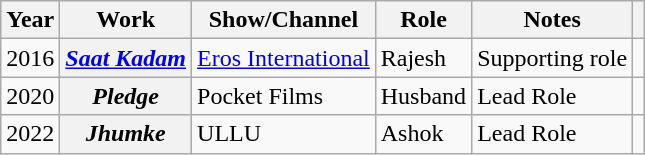<table class="wikitable plainrowheaders sortable" style="margin-right: 0;">
<tr>
<th scope="col">Year</th>
<th scope="col">Work</th>
<th scope="col">Show/Channel</th>
<th scope="col">Role</th>
<th scope="col" class="unsortable">Notes</th>
<th scope="col" class="unsortable"></th>
</tr>
<tr>
<td>2016</td>
<th scope="row"><em><a href='#'>Saat Kadam</a></em></th>
<td><a href='#'>Eros International</a></td>
<td>Rajesh</td>
<td>Supporting role</td>
</tr>
<tr>
<td>2020</td>
<th scope="row"><em>Pledge</em></th>
<td>Pocket Films</td>
<td>Husband</td>
<td>Lead Role</td>
<td style="text-align:center;"></td>
</tr>
<tr>
<td>2022</td>
<th scope="row"><em>Jhumke</em></th>
<td>ULLU</td>
<td>Ashok</td>
<td>Lead Role</td>
<td style="text-align:center;"></td>
</tr>
</table>
